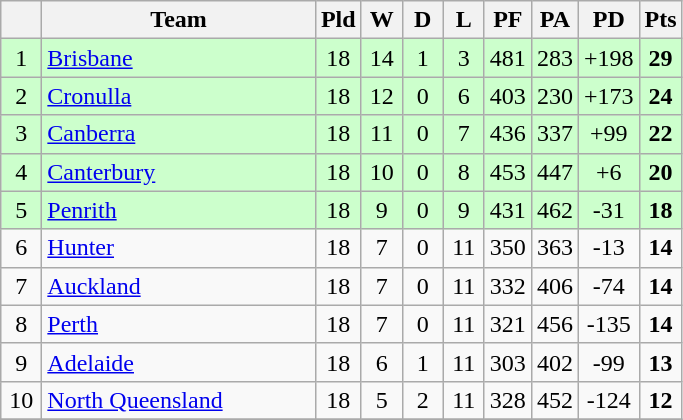<table class="wikitable" style="text-align:center;">
<tr>
<th width=20 abbr="Position"></th>
<th width=175>Team</th>
<th width=20 abbr="Played">Pld</th>
<th width=20 abbr="Won">W</th>
<th width=20 abbr="Drawn">D</th>
<th width=20 abbr="Lost">L</th>
<th width=20 abbr="Points for">PF</th>
<th width=20 abbr="Points against">PA</th>
<th width=20 abbr="Points difference">PD</th>
<th width=20 abbr="Points">Pts</th>
</tr>
<tr style="background: #ccffcc;">
<td>1</td>
<td style="text-align:left;"> <a href='#'>Brisbane</a></td>
<td>18</td>
<td>14</td>
<td>1</td>
<td>3</td>
<td>481</td>
<td>283</td>
<td>+198</td>
<td><strong>29</strong></td>
</tr>
<tr style="background: #ccffcc;">
<td>2</td>
<td style="text-align:left;"> <a href='#'>Cronulla</a></td>
<td>18</td>
<td>12</td>
<td>0</td>
<td>6</td>
<td>403</td>
<td>230</td>
<td>+173</td>
<td><strong>24</strong></td>
</tr>
<tr style="background: #ccffcc;">
<td>3</td>
<td style="text-align:left;"> <a href='#'>Canberra</a></td>
<td>18</td>
<td>11</td>
<td>0</td>
<td>7</td>
<td>436</td>
<td>337</td>
<td>+99</td>
<td><strong>22</strong></td>
</tr>
<tr style="background: #ccffcc;">
<td>4</td>
<td style="text-align:left;"> <a href='#'>Canterbury</a></td>
<td>18</td>
<td>10</td>
<td>0</td>
<td>8</td>
<td>453</td>
<td>447</td>
<td>+6</td>
<td><strong>20</strong></td>
</tr>
<tr style="background: #ccffcc;">
<td>5</td>
<td style="text-align:left;"> <a href='#'>Penrith</a></td>
<td>18</td>
<td>9</td>
<td>0</td>
<td>9</td>
<td>431</td>
<td>462</td>
<td>-31</td>
<td><strong>18</strong></td>
</tr>
<tr>
<td>6</td>
<td style="text-align:left;"> <a href='#'>Hunter</a></td>
<td>18</td>
<td>7</td>
<td>0</td>
<td>11</td>
<td>350</td>
<td>363</td>
<td>-13</td>
<td><strong>14</strong></td>
</tr>
<tr>
<td>7</td>
<td style="text-align:left;"> <a href='#'>Auckland</a></td>
<td>18</td>
<td>7</td>
<td>0</td>
<td>11</td>
<td>332</td>
<td>406</td>
<td>-74</td>
<td><strong>14</strong></td>
</tr>
<tr>
<td>8</td>
<td style="text-align:left;"> <a href='#'>Perth</a></td>
<td>18</td>
<td>7</td>
<td>0</td>
<td>11</td>
<td>321</td>
<td>456</td>
<td>-135</td>
<td><strong>14</strong></td>
</tr>
<tr>
<td>9</td>
<td style="text-align:left;"> <a href='#'>Adelaide</a></td>
<td>18</td>
<td>6</td>
<td>1</td>
<td>11</td>
<td>303</td>
<td>402</td>
<td>-99</td>
<td><strong>13</strong></td>
</tr>
<tr>
<td>10</td>
<td style="text-align:left;"> <a href='#'>North Queensland</a></td>
<td>18</td>
<td>5</td>
<td>2</td>
<td>11</td>
<td>328</td>
<td>452</td>
<td>-124</td>
<td><strong>12</strong></td>
</tr>
<tr>
</tr>
</table>
